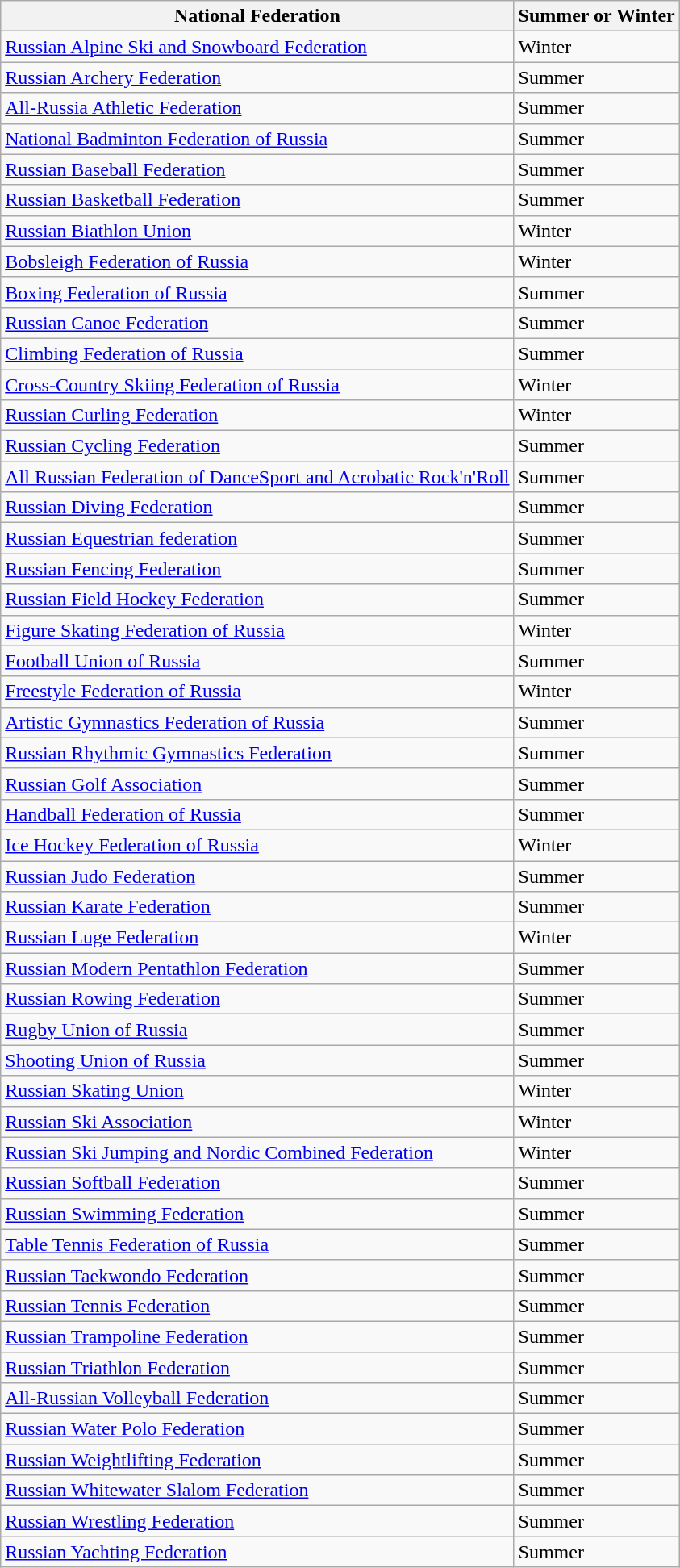<table class="wikitable sortable">
<tr>
<th>National Federation</th>
<th>Summer or Winter</th>
</tr>
<tr>
<td><a href='#'>Russian Alpine Ski and Snowboard Federation</a></td>
<td>Winter</td>
</tr>
<tr>
<td><a href='#'>Russian Archery Federation</a></td>
<td>Summer</td>
</tr>
<tr>
<td><a href='#'>All-Russia Athletic Federation</a></td>
<td>Summer</td>
</tr>
<tr>
<td><a href='#'>National Badminton Federation of Russia</a></td>
<td>Summer</td>
</tr>
<tr>
<td><a href='#'>Russian Baseball Federation</a></td>
<td>Summer</td>
</tr>
<tr>
<td><a href='#'>Russian Basketball Federation</a></td>
<td>Summer</td>
</tr>
<tr>
<td><a href='#'>Russian Biathlon Union</a></td>
<td>Winter</td>
</tr>
<tr>
<td><a href='#'>Bobsleigh Federation of Russia</a></td>
<td>Winter</td>
</tr>
<tr>
<td><a href='#'>Boxing Federation of Russia</a></td>
<td>Summer</td>
</tr>
<tr>
<td><a href='#'>Russian Canoe Federation</a></td>
<td>Summer</td>
</tr>
<tr>
<td><a href='#'>Climbing Federation of Russia</a></td>
<td>Summer</td>
</tr>
<tr>
<td><a href='#'>Cross-Country Skiing Federation of Russia</a></td>
<td>Winter</td>
</tr>
<tr>
<td><a href='#'>Russian Curling Federation</a></td>
<td>Winter</td>
</tr>
<tr>
<td><a href='#'>Russian Cycling Federation</a></td>
<td>Summer</td>
</tr>
<tr>
<td><a href='#'>All Russian Federation of DanceSport and Acrobatic Rock'n'Roll</a></td>
<td>Summer</td>
</tr>
<tr>
<td><a href='#'>Russian Diving Federation</a></td>
<td>Summer</td>
</tr>
<tr>
<td><a href='#'>Russian Equestrian federation</a></td>
<td>Summer</td>
</tr>
<tr>
<td><a href='#'>Russian Fencing Federation</a></td>
<td>Summer</td>
</tr>
<tr>
<td><a href='#'>Russian Field Hockey Federation</a></td>
<td>Summer</td>
</tr>
<tr>
<td><a href='#'>Figure Skating Federation of Russia</a></td>
<td>Winter</td>
</tr>
<tr>
<td><a href='#'>Football Union of Russia</a></td>
<td>Summer</td>
</tr>
<tr>
<td><a href='#'>Freestyle Federation of Russia</a></td>
<td>Winter</td>
</tr>
<tr>
<td><a href='#'>Artistic Gymnastics Federation of Russia</a></td>
<td>Summer</td>
</tr>
<tr>
<td><a href='#'>Russian Rhythmic Gymnastics Federation</a></td>
<td>Summer</td>
</tr>
<tr>
<td><a href='#'>Russian Golf Association</a></td>
<td>Summer</td>
</tr>
<tr>
<td><a href='#'>Handball Federation of Russia</a></td>
<td>Summer</td>
</tr>
<tr>
<td><a href='#'>Ice Hockey Federation of Russia</a></td>
<td>Winter</td>
</tr>
<tr>
<td><a href='#'>Russian Judo Federation</a></td>
<td>Summer</td>
</tr>
<tr>
<td><a href='#'>Russian Karate Federation</a></td>
<td>Summer</td>
</tr>
<tr>
<td><a href='#'>Russian Luge Federation</a></td>
<td>Winter</td>
</tr>
<tr>
<td><a href='#'>Russian Modern Pentathlon Federation</a></td>
<td>Summer</td>
</tr>
<tr>
<td><a href='#'>Russian Rowing Federation</a></td>
<td>Summer</td>
</tr>
<tr>
<td><a href='#'>Rugby Union of Russia</a></td>
<td>Summer</td>
</tr>
<tr>
<td><a href='#'>Shooting Union of Russia</a></td>
<td>Summer</td>
</tr>
<tr>
<td><a href='#'>Russian Skating Union</a></td>
<td>Winter</td>
</tr>
<tr>
<td><a href='#'>Russian Ski Association</a></td>
<td>Winter</td>
</tr>
<tr>
<td><a href='#'>Russian Ski Jumping and Nordic Combined Federation</a></td>
<td>Winter</td>
</tr>
<tr>
<td><a href='#'>Russian Softball Federation</a></td>
<td>Summer</td>
</tr>
<tr>
<td><a href='#'>Russian Swimming Federation</a></td>
<td>Summer</td>
</tr>
<tr>
<td><a href='#'>Table Tennis Federation of Russia</a></td>
<td>Summer</td>
</tr>
<tr>
<td><a href='#'>Russian Taekwondo Federation</a></td>
<td>Summer</td>
</tr>
<tr>
<td><a href='#'>Russian Tennis Federation</a></td>
<td>Summer</td>
</tr>
<tr>
<td><a href='#'>Russian Trampoline Federation</a></td>
<td>Summer</td>
</tr>
<tr>
<td><a href='#'>Russian Triathlon Federation</a></td>
<td>Summer</td>
</tr>
<tr>
<td><a href='#'>All-Russian Volleyball Federation</a></td>
<td>Summer</td>
</tr>
<tr>
<td><a href='#'>Russian Water Polo Federation</a></td>
<td>Summer</td>
</tr>
<tr>
<td><a href='#'>Russian Weightlifting Federation</a></td>
<td>Summer</td>
</tr>
<tr>
<td><a href='#'>Russian Whitewater Slalom Federation </a></td>
<td>Summer</td>
</tr>
<tr>
<td><a href='#'>Russian Wrestling Federation</a></td>
<td>Summer</td>
</tr>
<tr>
<td><a href='#'>Russian Yachting Federation</a></td>
<td>Summer</td>
</tr>
</table>
